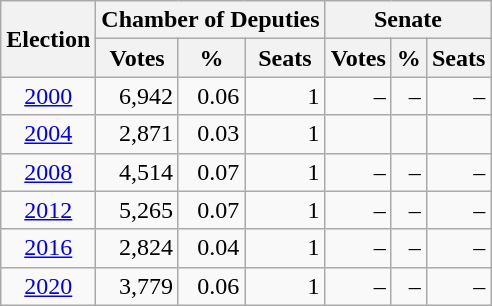<table class=wikitable style=text-align:right>
<tr>
<th rowspan=2>Election</th>
<th colspan=3>Chamber of Deputies</th>
<th colspan=3>Senate</th>
</tr>
<tr>
<th>Votes</th>
<th>%</th>
<th>Seats</th>
<th>Votes</th>
<th>%</th>
<th>Seats</th>
</tr>
<tr>
<td align=center><a href='#'>2000</a></td>
<td>6,942</td>
<td>0.06</td>
<td>1</td>
<td>–</td>
<td>–</td>
<td>–</td>
</tr>
<tr>
<td align=center><a href='#'>2004</a></td>
<td>2,871</td>
<td>0.03</td>
<td>1</td>
<td></td>
<td></td>
<td></td>
</tr>
<tr>
<td align=center><a href='#'>2008</a></td>
<td>4,514</td>
<td>0.07</td>
<td>1</td>
<td>–</td>
<td>–</td>
<td>–</td>
</tr>
<tr>
<td align=center><a href='#'>2012</a></td>
<td>5,265</td>
<td>0.07</td>
<td>1</td>
<td>–</td>
<td>–</td>
<td>–</td>
</tr>
<tr>
<td align=center><a href='#'>2016</a></td>
<td>2,824</td>
<td>0.04</td>
<td>1</td>
<td>–</td>
<td>–</td>
<td>–</td>
</tr>
<tr>
<td align=center><a href='#'>2020</a></td>
<td>3,779</td>
<td>0.06</td>
<td>1</td>
<td>–</td>
<td>–</td>
<td>–</td>
</tr>
</table>
